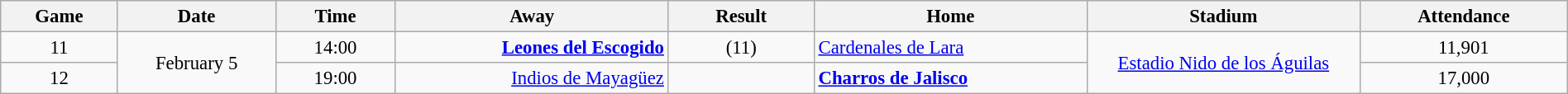<table class="wikitable" style="font-size:95%; text-align: center; width: 100%;">
<tr>
<th width="30">Game</th>
<th width="50">Date</th>
<th width="40">Time</th>
<th width="100">Away</th>
<th width="50">Result</th>
<th width="100">Home</th>
<th width="100">Stadium</th>
<th width="50">Attendance</th>
</tr>
<tr align=center>
<td>11</td>
<td rowspan="2">February 5</td>
<td>14:00</td>
<td align=right><strong><a href='#'>Leones del Escogido</a></strong> </td>
<td> (11)</td>
<td align=left> <a href='#'>Cardenales de Lara</a></td>
<td rowspan="2"><a href='#'>Estadio Nido de los Águilas</a></td>
<td>11,901</td>
</tr>
<tr align=center>
<td>12</td>
<td>19:00</td>
<td align=right><a href='#'>Indios de Mayagüez</a> </td>
<td></td>
<td align=left> <strong><a href='#'>Charros de Jalisco</a></strong></td>
<td>17,000</td>
</tr>
</table>
